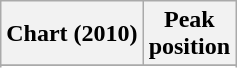<table class="wikitable sortable plainrowheaders" style="text-align:center;">
<tr>
<th>Chart (2010)</th>
<th>Peak <br> position</th>
</tr>
<tr>
</tr>
<tr>
</tr>
</table>
